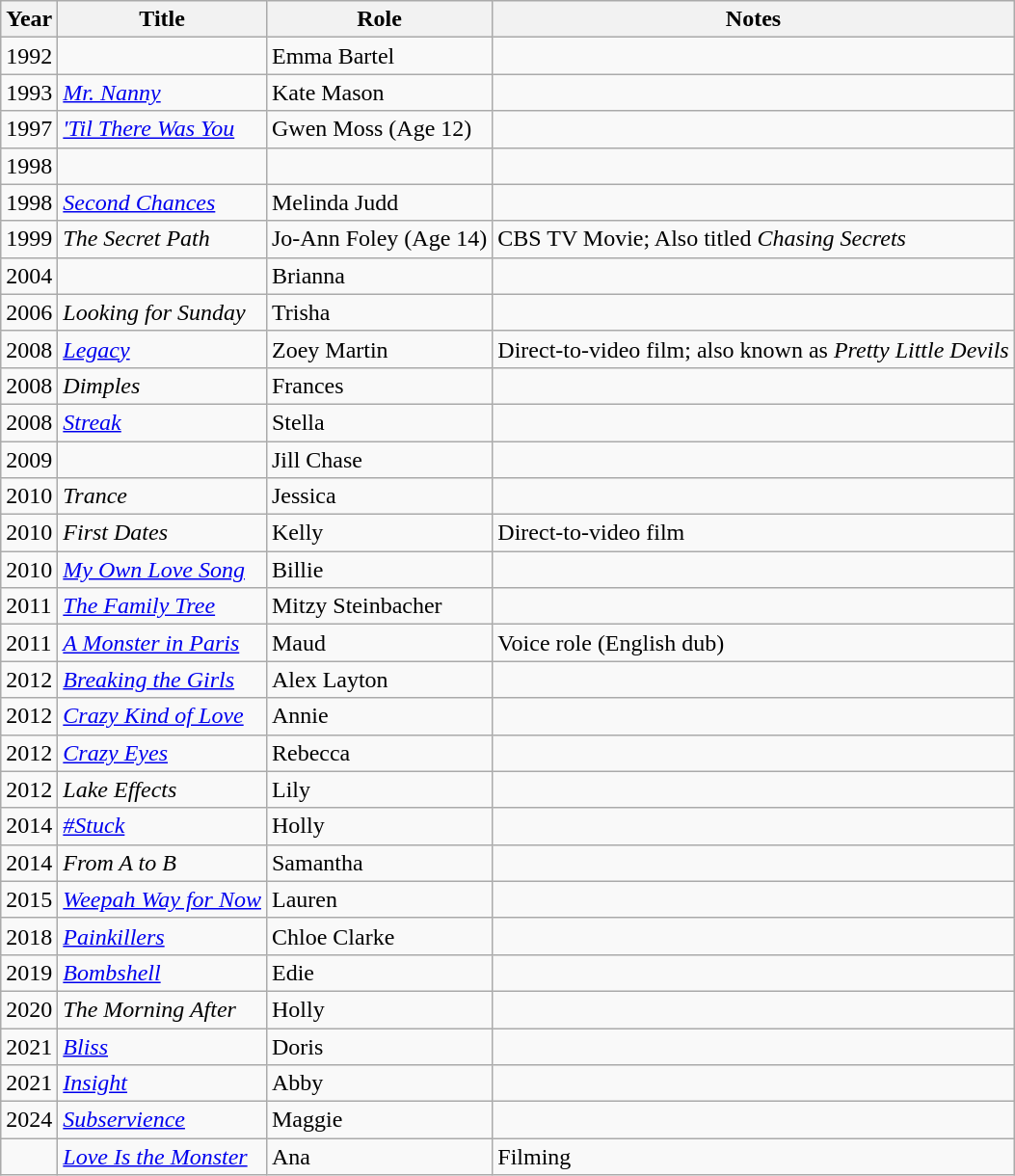<table class = "wikitable sortable">
<tr>
<th>Year</th>
<th>Title</th>
<th>Role</th>
<th class = "unsortable">Notes</th>
</tr>
<tr>
<td>1992</td>
<td><em></em></td>
<td>Emma Bartel</td>
<td></td>
</tr>
<tr>
<td>1993</td>
<td><em><a href='#'>Mr. Nanny</a></em></td>
<td>Kate Mason</td>
<td></td>
</tr>
<tr>
<td>1997</td>
<td><em><a href='#'>'Til There Was You</a></em></td>
<td>Gwen Moss (Age 12)</td>
<td></td>
</tr>
<tr>
<td>1998</td>
<td><em></em></td>
<td></td>
<td></td>
</tr>
<tr>
<td>1998</td>
<td><em><a href='#'>Second Chances</a></em></td>
<td>Melinda Judd</td>
<td></td>
</tr>
<tr>
<td>1999</td>
<td><em>The Secret Path</em></td>
<td>Jo-Ann Foley (Age 14)</td>
<td>CBS TV Movie; Also titled <em>Chasing Secrets</em></td>
</tr>
<tr>
<td>2004</td>
<td><em></em></td>
<td>Brianna</td>
<td></td>
</tr>
<tr>
<td>2006</td>
<td><em>Looking for Sunday</em></td>
<td>Trisha</td>
<td></td>
</tr>
<tr>
<td>2008</td>
<td><em><a href='#'>Legacy</a></em></td>
<td>Zoey Martin</td>
<td>Direct-to-video film; also known as <em>Pretty Little Devils</em></td>
</tr>
<tr>
<td>2008</td>
<td><em>Dimples</em></td>
<td>Frances</td>
<td></td>
</tr>
<tr>
<td>2008</td>
<td><em><a href='#'>Streak</a></em></td>
<td>Stella</td>
<td></td>
</tr>
<tr>
<td>2009</td>
<td><em></em></td>
<td>Jill Chase</td>
<td></td>
</tr>
<tr>
<td>2010</td>
<td><em>Trance</em></td>
<td>Jessica</td>
<td></td>
</tr>
<tr>
<td>2010</td>
<td><em>First Dates</em></td>
<td>Kelly</td>
<td>Direct-to-video film</td>
</tr>
<tr>
<td>2010</td>
<td><em><a href='#'>My Own Love Song</a></em></td>
<td>Billie</td>
<td></td>
</tr>
<tr>
<td>2011</td>
<td><em><a href='#'>The Family Tree</a></em></td>
<td>Mitzy Steinbacher</td>
<td></td>
</tr>
<tr>
<td>2011</td>
<td><em><a href='#'>A Monster in Paris</a></em></td>
<td>Maud</td>
<td>Voice role (English dub)</td>
</tr>
<tr>
<td>2012</td>
<td><em><a href='#'>Breaking the Girls</a></em></td>
<td>Alex Layton</td>
<td></td>
</tr>
<tr>
<td>2012</td>
<td><em><a href='#'>Crazy Kind of Love</a></em></td>
<td>Annie</td>
<td></td>
</tr>
<tr>
<td>2012</td>
<td><em><a href='#'>Crazy Eyes</a></em></td>
<td>Rebecca</td>
<td></td>
</tr>
<tr>
<td>2012</td>
<td><em>Lake Effects</em></td>
<td>Lily</td>
<td></td>
</tr>
<tr>
<td>2014</td>
<td><em><a href='#'>#Stuck</a></em></td>
<td>Holly</td>
<td></td>
</tr>
<tr>
<td>2014</td>
<td><em>From A to B</em></td>
<td>Samantha</td>
<td></td>
</tr>
<tr>
<td>2015</td>
<td><em><a href='#'>Weepah Way for Now</a></em></td>
<td>Lauren</td>
<td></td>
</tr>
<tr>
<td>2018</td>
<td><em><a href='#'>Painkillers</a></em></td>
<td>Chloe Clarke</td>
<td></td>
</tr>
<tr>
<td>2019</td>
<td><em><a href='#'>Bombshell</a></em></td>
<td>Edie</td>
<td></td>
</tr>
<tr>
<td>2020</td>
<td><em>The Morning After</em></td>
<td>Holly</td>
<td></td>
</tr>
<tr>
<td>2021</td>
<td><em><a href='#'>Bliss</a></em></td>
<td>Doris</td>
<td></td>
</tr>
<tr>
<td>2021</td>
<td><em><a href='#'>Insight</a></em></td>
<td>Abby</td>
<td></td>
</tr>
<tr>
<td>2024</td>
<td><em><a href='#'>Subservience</a></em></td>
<td>Maggie</td>
<td></td>
</tr>
<tr>
<td></td>
<td><em><a href='#'>Love Is the Monster</a></em></td>
<td>Ana</td>
<td>Filming</td>
</tr>
</table>
